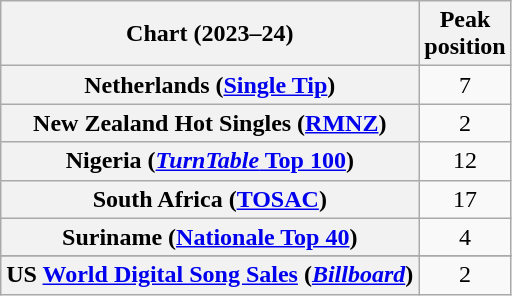<table class="wikitable sortable plainrowheaders" style="text-align:center">
<tr>
<th scope="col">Chart (2023–24)</th>
<th scope="col">Peak<br>position</th>
</tr>
<tr>
<th scope="row">Netherlands (<a href='#'>Single Tip</a>)</th>
<td>7</td>
</tr>
<tr>
<th scope="row">New Zealand Hot Singles (<a href='#'>RMNZ</a>)</th>
<td>2</td>
</tr>
<tr>
<th scope="row">Nigeria (<a href='#'><em>TurnTable</em> Top 100</a>)</th>
<td>12</td>
</tr>
<tr>
<th scope="row">South Africa (<a href='#'>TOSAC</a>)</th>
<td>17</td>
</tr>
<tr>
<th scope="row">Suriname (<a href='#'>Nationale Top 40</a>)</th>
<td>4</td>
</tr>
<tr>
</tr>
<tr>
</tr>
<tr>
</tr>
<tr>
</tr>
<tr>
</tr>
<tr>
</tr>
<tr>
<th scope="row">US <a href='#'>World Digital Song Sales</a> (<em><a href='#'>Billboard</a></em>)</th>
<td>2</td>
</tr>
</table>
